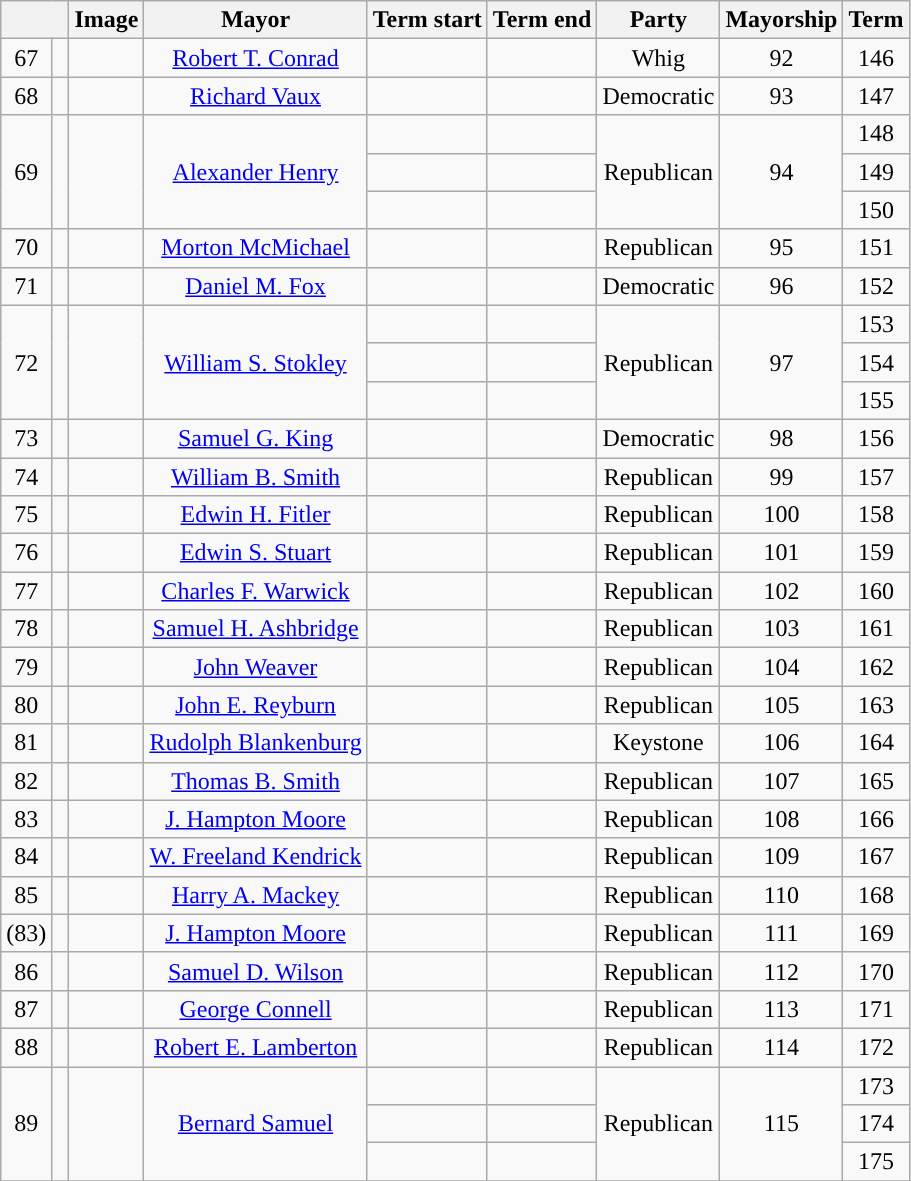<table class="wikitable" style="text-align: center;">
<tr>
<th scope="col" colspan="2"></th>
<th scope="col">Image</th>
<th scope="col">Mayor</th>
<th scope="col">Term start</th>
<th scope="col">Term end</th>
<th scope="col">Party</th>
<th scope="col">Mayorship</th>
<th scope="col">Term</th>
</tr>
<tr>
<td>67</td>
<td style="background: "> </td>
<td style="text-align: left;"></td>
<td><a href='#'>Robert T. Conrad</a></td>
<td></td>
<td></td>
<td>Whig</td>
<td>92</td>
<td>146</td>
</tr>
<tr>
<td>68</td>
<td style="background: "> </td>
<td style="text-align: left;"></td>
<td><a href='#'>Richard Vaux</a></td>
<td></td>
<td></td>
<td>Democratic</td>
<td>93</td>
<td>147</td>
</tr>
<tr>
<td rowspan="3">69</td>
<td rowspan="3" style="background: "> </td>
<td rowspan="3" style="text-align: left;"></td>
<td rowspan="3"><a href='#'>Alexander Henry</a></td>
<td></td>
<td></td>
<td rowspan="3">Republican</td>
<td rowspan="3">94</td>
<td>148</td>
</tr>
<tr>
<td></td>
<td></td>
<td>149</td>
</tr>
<tr>
<td></td>
<td></td>
<td>150</td>
</tr>
<tr>
<td>70</td>
<td style="background: "> </td>
<td style="text-align: left;"></td>
<td><a href='#'>Morton McMichael</a></td>
<td></td>
<td></td>
<td>Republican</td>
<td>95</td>
<td>151</td>
</tr>
<tr>
<td>71</td>
<td style="background: "> </td>
<td></td>
<td><a href='#'>Daniel M. Fox</a></td>
<td></td>
<td></td>
<td>Democratic</td>
<td>96</td>
<td>152</td>
</tr>
<tr>
<td rowspan="3">72</td>
<td rowspan="3" style="background: "> </td>
<td rowspan="3" style="text-align: left;"></td>
<td rowspan="3"><a href='#'>William S. Stokley</a></td>
<td></td>
<td></td>
<td rowspan="3">Republican</td>
<td rowspan="3">97</td>
<td>153</td>
</tr>
<tr>
<td></td>
<td></td>
<td>154</td>
</tr>
<tr>
<td></td>
<td></td>
<td>155</td>
</tr>
<tr>
<td>73</td>
<td style="background: "> </td>
<td style="text-align: left;"></td>
<td><a href='#'>Samuel G. King</a></td>
<td></td>
<td></td>
<td>Democratic</td>
<td>98</td>
<td>156</td>
</tr>
<tr>
<td>74</td>
<td style="background: "> </td>
<td style="text-align: left;"></td>
<td><a href='#'>William B. Smith</a></td>
<td></td>
<td></td>
<td>Republican</td>
<td>99</td>
<td>157</td>
</tr>
<tr>
<td>75</td>
<td style="background: "> </td>
<td style="text-align: left;"></td>
<td><a href='#'>Edwin H. Fitler</a></td>
<td></td>
<td></td>
<td>Republican</td>
<td>100</td>
<td>158</td>
</tr>
<tr>
<td>76</td>
<td style="background: "> </td>
<td style="text-align: left;"></td>
<td><a href='#'>Edwin S. Stuart</a></td>
<td></td>
<td></td>
<td>Republican</td>
<td>101</td>
<td>159</td>
</tr>
<tr>
<td>77</td>
<td style="background: "> </td>
<td style="text-align: left;"></td>
<td><a href='#'>Charles F. Warwick</a></td>
<td></td>
<td></td>
<td>Republican</td>
<td>102</td>
<td>160</td>
</tr>
<tr>
<td>78</td>
<td style="background: "> </td>
<td style="text-align: left;"></td>
<td><a href='#'>Samuel H. Ashbridge</a></td>
<td></td>
<td></td>
<td>Republican</td>
<td>103</td>
<td>161</td>
</tr>
<tr>
<td>79</td>
<td style="background: "> </td>
<td style="text-align: left;"></td>
<td><a href='#'>John Weaver</a></td>
<td></td>
<td></td>
<td>Republican</td>
<td>104</td>
<td>162</td>
</tr>
<tr>
<td>80</td>
<td style="background: "> </td>
<td style="text-align: left;"></td>
<td><a href='#'>John E. Reyburn</a></td>
<td></td>
<td></td>
<td>Republican</td>
<td>105</td>
<td>163</td>
</tr>
<tr>
<td>81</td>
<td style="background: "> </td>
<td style="text-align: left;"></td>
<td><a href='#'>Rudolph Blankenburg</a></td>
<td></td>
<td></td>
<td>Keystone</td>
<td>106</td>
<td>164</td>
</tr>
<tr>
<td>82</td>
<td style="background: "> </td>
<td style="text-align: left;"></td>
<td><a href='#'>Thomas B. Smith</a></td>
<td></td>
<td></td>
<td>Republican</td>
<td>107</td>
<td>165</td>
</tr>
<tr>
<td>83</td>
<td style="background: "> </td>
<td style="text-align: left;"></td>
<td><a href='#'>J. Hampton Moore</a></td>
<td></td>
<td></td>
<td>Republican</td>
<td>108</td>
<td>166</td>
</tr>
<tr>
<td>84</td>
<td style="background: "> </td>
<td style="text-align: left;"></td>
<td><a href='#'>W. Freeland Kendrick</a></td>
<td></td>
<td></td>
<td>Republican</td>
<td>109</td>
<td>167</td>
</tr>
<tr>
<td>85</td>
<td style="background: "> </td>
<td style="text-align: left;"></td>
<td><a href='#'>Harry A. Mackey</a></td>
<td></td>
<td></td>
<td>Republican</td>
<td>110</td>
<td>168</td>
</tr>
<tr>
<td>(83)</td>
<td style="background: "> </td>
<td style="text-align: left;"></td>
<td><a href='#'>J. Hampton Moore</a></td>
<td></td>
<td></td>
<td>Republican</td>
<td>111</td>
<td>169</td>
</tr>
<tr>
<td>86</td>
<td style="background: "> </td>
<td></td>
<td><a href='#'>Samuel D. Wilson</a></td>
<td></td>
<td></td>
<td>Republican</td>
<td>112</td>
<td>170</td>
</tr>
<tr>
<td>87</td>
<td style="background: "> </td>
<td></td>
<td><a href='#'>George Connell</a></td>
<td></td>
<td></td>
<td>Republican</td>
<td>113</td>
<td>171</td>
</tr>
<tr>
<td>88</td>
<td style="background: "> </td>
<td></td>
<td><a href='#'>Robert E. Lamberton</a></td>
<td></td>
<td></td>
<td>Republican</td>
<td>114</td>
<td>172</td>
</tr>
<tr>
<td rowspan="3">89</td>
<td rowspan="3" style="background: "> </td>
<td rowspan="3"></td>
<td rowspan="3"><a href='#'>Bernard Samuel</a></td>
<td></td>
<td></td>
<td rowspan="3">Republican</td>
<td rowspan="3">115</td>
<td>173</td>
</tr>
<tr>
<td></td>
<td></td>
<td>174</td>
</tr>
<tr>
<td></td>
<td></td>
<td>175</td>
</tr>
<tr>
</tr>
</table>
